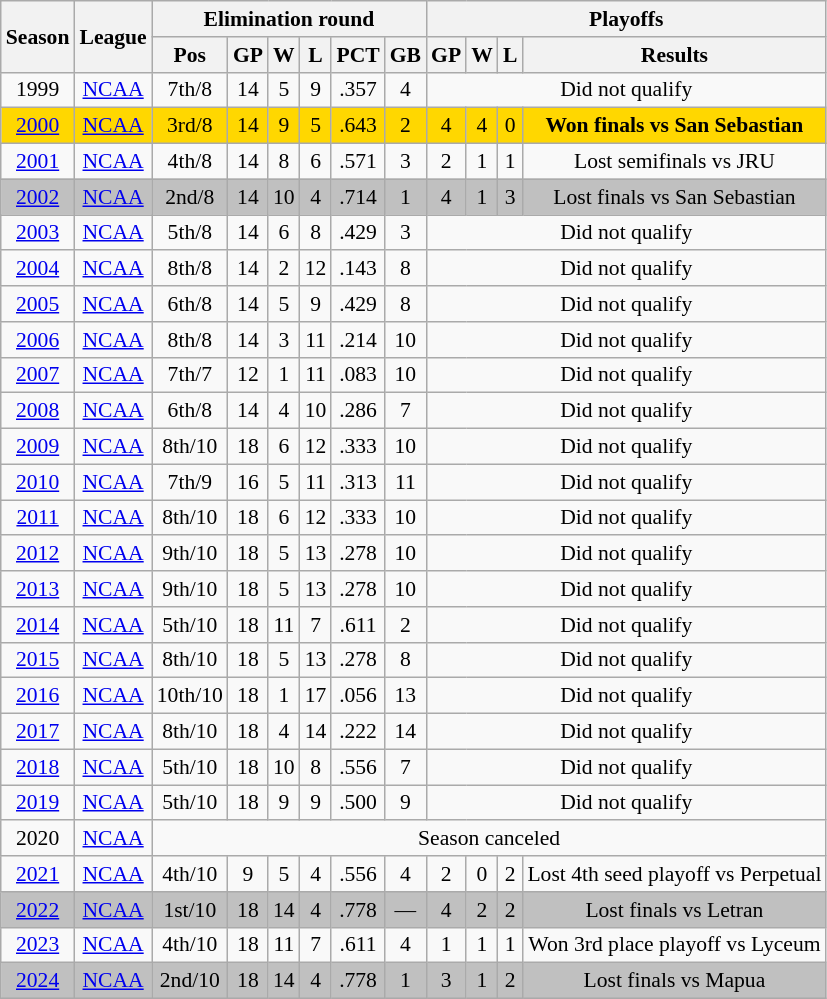<table class="wikitable" style="text-align:center; font-size:90%">
<tr>
<th rowspan="2">Season</th>
<th rowspan="2">League</th>
<th colspan="6">Elimination round</th>
<th colspan="4">Playoffs</th>
</tr>
<tr>
<th>Pos</th>
<th>GP</th>
<th>W</th>
<th>L</th>
<th>PCT</th>
<th>GB</th>
<th>GP</th>
<th>W</th>
<th>L</th>
<th>Results</th>
</tr>
<tr>
<td>1999</td>
<td><a href='#'>NCAA</a></td>
<td>7th/8</td>
<td>14</td>
<td>5</td>
<td>9</td>
<td>.357</td>
<td>4</td>
<td colspan="4">Did not qualify</td>
</tr>
<tr bgcolor=gold>
<td><a href='#'>2000</a></td>
<td><a href='#'>NCAA</a></td>
<td>3rd/8</td>
<td>14</td>
<td>9</td>
<td>5</td>
<td>.643</td>
<td>2</td>
<td>4</td>
<td>4</td>
<td>0</td>
<td><strong>Won finals vs San Sebastian</strong></td>
</tr>
<tr>
<td><a href='#'>2001</a></td>
<td><a href='#'>NCAA</a></td>
<td>4th/8</td>
<td>14</td>
<td>8</td>
<td>6</td>
<td>.571</td>
<td>3</td>
<td>2</td>
<td>1</td>
<td>1</td>
<td>Lost semifinals vs JRU</td>
</tr>
<tr bgcolor=silver>
<td><a href='#'>2002</a></td>
<td><a href='#'>NCAA</a></td>
<td>2nd/8</td>
<td>14</td>
<td>10</td>
<td>4</td>
<td>.714</td>
<td>1</td>
<td>4</td>
<td>1</td>
<td>3</td>
<td>Lost finals vs San Sebastian</td>
</tr>
<tr>
<td><a href='#'>2003</a></td>
<td><a href='#'>NCAA</a></td>
<td>5th/8</td>
<td>14</td>
<td>6</td>
<td>8</td>
<td>.429</td>
<td>3</td>
<td colspan="4">Did not qualify</td>
</tr>
<tr>
<td><a href='#'>2004</a></td>
<td><a href='#'>NCAA</a></td>
<td>8th/8</td>
<td>14</td>
<td>2</td>
<td>12</td>
<td>.143</td>
<td>8</td>
<td colspan="4">Did not qualify</td>
</tr>
<tr>
<td><a href='#'>2005</a></td>
<td><a href='#'>NCAA</a></td>
<td>6th/8</td>
<td>14</td>
<td>5</td>
<td>9</td>
<td>.429</td>
<td>8</td>
<td colspan="4">Did not qualify</td>
</tr>
<tr>
<td><a href='#'>2006</a></td>
<td><a href='#'>NCAA</a></td>
<td>8th/8</td>
<td>14</td>
<td>3</td>
<td>11</td>
<td>.214</td>
<td>10</td>
<td colspan="4">Did not qualify</td>
</tr>
<tr>
<td><a href='#'>2007</a></td>
<td><a href='#'>NCAA</a></td>
<td>7th/7</td>
<td>12</td>
<td>1</td>
<td>11</td>
<td>.083</td>
<td>10</td>
<td colspan="4">Did not qualify</td>
</tr>
<tr>
<td><a href='#'>2008</a></td>
<td><a href='#'>NCAA</a></td>
<td>6th/8</td>
<td>14</td>
<td>4</td>
<td>10</td>
<td>.286</td>
<td>7</td>
<td colspan="4">Did not qualify</td>
</tr>
<tr>
<td><a href='#'>2009</a></td>
<td><a href='#'>NCAA</a></td>
<td>8th/10</td>
<td>18</td>
<td>6</td>
<td>12</td>
<td>.333</td>
<td>10</td>
<td colspan="4">Did not qualify</td>
</tr>
<tr>
<td><a href='#'>2010</a></td>
<td><a href='#'>NCAA</a></td>
<td>7th/9</td>
<td>16</td>
<td>5</td>
<td>11</td>
<td>.313</td>
<td>11</td>
<td colspan="4">Did not qualify</td>
</tr>
<tr>
<td><a href='#'>2011</a></td>
<td><a href='#'>NCAA</a></td>
<td>8th/10</td>
<td>18</td>
<td>6</td>
<td>12</td>
<td>.333</td>
<td>10</td>
<td colspan="4">Did not qualify</td>
</tr>
<tr>
<td><a href='#'>2012</a></td>
<td><a href='#'>NCAA</a></td>
<td>9th/10</td>
<td>18</td>
<td>5</td>
<td>13</td>
<td>.278</td>
<td>10</td>
<td colspan="4">Did not qualify</td>
</tr>
<tr>
<td><a href='#'>2013</a></td>
<td><a href='#'>NCAA</a></td>
<td>9th/10</td>
<td>18</td>
<td>5</td>
<td>13</td>
<td>.278</td>
<td>10</td>
<td colspan="4">Did not qualify</td>
</tr>
<tr>
<td><a href='#'>2014</a></td>
<td><a href='#'>NCAA</a></td>
<td>5th/10</td>
<td>18</td>
<td>11</td>
<td>7</td>
<td>.611</td>
<td>2</td>
<td colspan="4">Did not qualify</td>
</tr>
<tr>
<td><a href='#'>2015</a></td>
<td><a href='#'>NCAA</a></td>
<td>8th/10</td>
<td>18</td>
<td>5</td>
<td>13</td>
<td>.278</td>
<td>8</td>
<td colspan="4">Did not qualify</td>
</tr>
<tr>
<td><a href='#'>2016</a></td>
<td><a href='#'>NCAA</a></td>
<td>10th/10</td>
<td>18</td>
<td>1</td>
<td>17</td>
<td>.056</td>
<td>13</td>
<td colspan="4">Did not qualify</td>
</tr>
<tr>
<td><a href='#'>2017</a></td>
<td><a href='#'>NCAA</a></td>
<td>8th/10</td>
<td>18</td>
<td>4</td>
<td>14</td>
<td>.222</td>
<td>14</td>
<td colspan="4">Did not qualify</td>
</tr>
<tr>
<td><a href='#'>2018</a></td>
<td><a href='#'>NCAA</a></td>
<td>5th/10</td>
<td>18</td>
<td>10</td>
<td>8</td>
<td>.556</td>
<td>7</td>
<td colspan="4">Did not qualify</td>
</tr>
<tr>
<td><a href='#'>2019</a></td>
<td><a href='#'>NCAA</a></td>
<td>5th/10</td>
<td>18</td>
<td>9</td>
<td>9</td>
<td>.500</td>
<td>9</td>
<td colspan="4">Did not qualify</td>
</tr>
<tr>
<td>2020</td>
<td><a href='#'>NCAA</a></td>
<td colspan="10">Season canceled</td>
</tr>
<tr>
<td><a href='#'>2021</a></td>
<td><a href='#'>NCAA</a></td>
<td>4th/10</td>
<td>9</td>
<td>5</td>
<td>4</td>
<td>.556</td>
<td>4</td>
<td>2</td>
<td>0</td>
<td>2</td>
<td>Lost 4th seed playoff vs Perpetual</td>
</tr>
<tr bgcolor=silver>
<td><a href='#'>2022</a></td>
<td><a href='#'>NCAA</a></td>
<td>1st/10</td>
<td>18</td>
<td>14</td>
<td>4</td>
<td>.778</td>
<td>—</td>
<td>4</td>
<td>2</td>
<td>2</td>
<td>Lost finals vs Letran</td>
</tr>
<tr>
<td><a href='#'>2023</a></td>
<td><a href='#'>NCAA</a></td>
<td>4th/10</td>
<td>18</td>
<td>11</td>
<td>7</td>
<td>.611</td>
<td>4</td>
<td>1</td>
<td>1</td>
<td>1</td>
<td>Won 3rd place playoff vs Lyceum</td>
</tr>
<tr bgcolor=silver>
<td><a href='#'>2024</a></td>
<td><a href='#'>NCAA</a></td>
<td>2nd/10</td>
<td>18</td>
<td>14</td>
<td>4</td>
<td>.778</td>
<td>1</td>
<td>3</td>
<td>1</td>
<td>2</td>
<td>Lost finals vs Mapua</td>
</tr>
</table>
